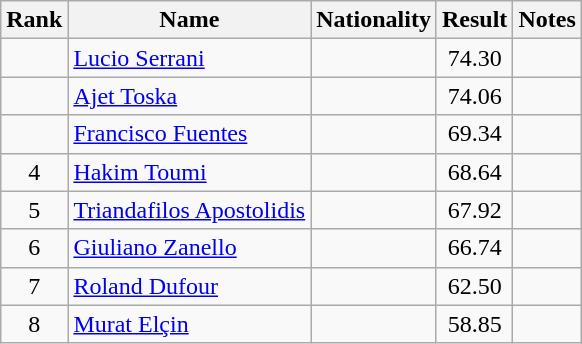<table class="wikitable sortable" style="text-align:center">
<tr>
<th>Rank</th>
<th>Name</th>
<th>Nationality</th>
<th>Result</th>
<th>Notes</th>
</tr>
<tr>
<td></td>
<td align=left><a href='#'>Lucio Serrani</a></td>
<td align=left></td>
<td>74.30</td>
<td></td>
</tr>
<tr>
<td></td>
<td align=left><a href='#'>Ajet Toska</a></td>
<td align=left></td>
<td>74.06</td>
<td></td>
</tr>
<tr>
<td></td>
<td align=left><a href='#'>Francisco Fuentes</a></td>
<td align=left></td>
<td>69.34</td>
<td></td>
</tr>
<tr>
<td>4</td>
<td align=left><a href='#'>Hakim Toumi</a></td>
<td align=left></td>
<td>68.64</td>
<td></td>
</tr>
<tr>
<td>5</td>
<td align=left><a href='#'>Triandafilos Apostolidis</a></td>
<td align=left></td>
<td>67.92</td>
<td></td>
</tr>
<tr>
<td>6</td>
<td align=left><a href='#'>Giuliano Zanello</a></td>
<td align=left></td>
<td>66.74</td>
<td></td>
</tr>
<tr>
<td>7</td>
<td align=left><a href='#'>Roland Dufour</a></td>
<td align=left></td>
<td>62.50</td>
<td></td>
</tr>
<tr>
<td>8</td>
<td align=left><a href='#'>Murat Elçin</a></td>
<td align=left></td>
<td>58.85</td>
<td></td>
</tr>
</table>
